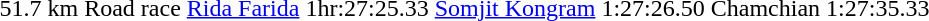<table>
<tr>
<td>51.7 km Road race</td>
<td> <a href='#'>Rida Farida</a></td>
<td>1hr:27:25.33</td>
<td> <a href='#'>Somjit Kongram</a></td>
<td>1:27:26.50</td>
<td> Chamchian</td>
<td>1:27:35.33</td>
</tr>
</table>
